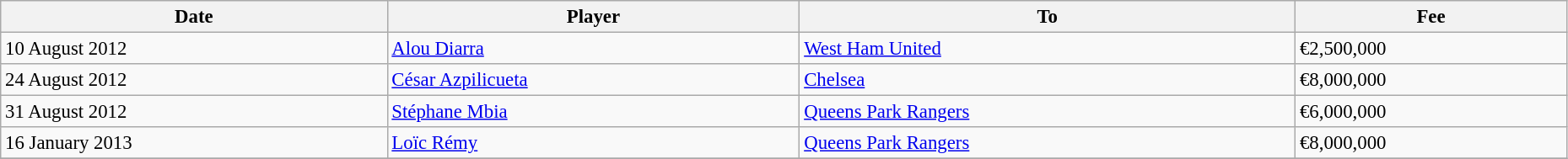<table class="wikitable" style="text-align:center; font-size:95%;width:98%; text-align:left">
<tr>
<th>Date</th>
<th>Player</th>
<th>To</th>
<th>Fee</th>
</tr>
<tr>
<td>10 August 2012</td>
<td> <a href='#'>Alou Diarra</a></td>
<td> <a href='#'>West Ham United</a></td>
<td>€2,500,000</td>
</tr>
<tr>
<td>24 August 2012</td>
<td> <a href='#'>César Azpilicueta</a></td>
<td> <a href='#'>Chelsea</a></td>
<td>€8,000,000</td>
</tr>
<tr>
<td>31 August 2012</td>
<td> <a href='#'>Stéphane Mbia</a></td>
<td> <a href='#'>Queens Park Rangers</a></td>
<td>€6,000,000</td>
</tr>
<tr>
<td>16 January 2013</td>
<td> <a href='#'>Loïc Rémy</a></td>
<td> <a href='#'>Queens Park Rangers</a></td>
<td>€8,000,000</td>
</tr>
<tr>
</tr>
</table>
